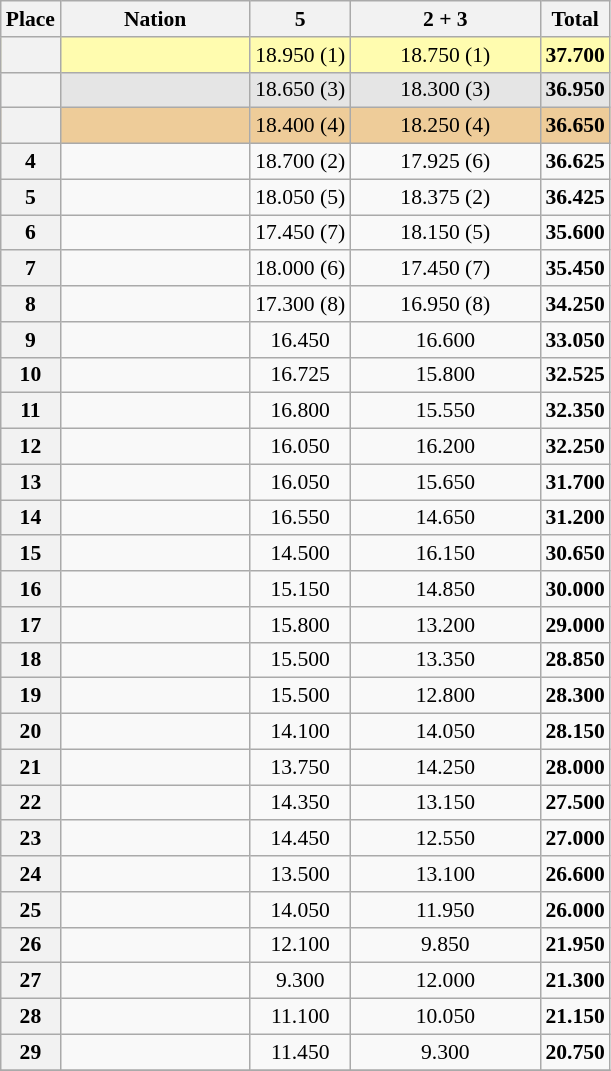<table class="wikitable sortable" style="text-align:center; font-size:90%">
<tr>
<th scope="col" style="width:20px;">Place</th>
<th ! scope="col" style="width:120px;">Nation</th>
<th ! scope="col" style="width:60px;">5 </th>
<th ! scope="col" style="width:120px;">2  + 3 </th>
<th scope=col>Total</th>
</tr>
<tr bgcolor=fffcaf>
<th scope=row></th>
<td align=left></td>
<td>18.950 (1)</td>
<td>18.750 (1)</td>
<td><strong>37.700</strong></td>
</tr>
<tr bgcolor=e5e5e5>
<th scope=row></th>
<td align=left></td>
<td>18.650 (3)</td>
<td>18.300 (3)</td>
<td><strong>36.950</strong></td>
</tr>
<tr bgcolor=eecc99>
<th scope=row></th>
<td align=left></td>
<td>18.400 (4)</td>
<td>18.250 (4)</td>
<td><strong>36.650</strong></td>
</tr>
<tr>
<th scope=row>4</th>
<td align=left></td>
<td>18.700 (2)</td>
<td>17.925 (6)</td>
<td><strong>36.625</strong></td>
</tr>
<tr>
<th scope=row>5</th>
<td align=left></td>
<td>18.050 (5)</td>
<td>18.375 (2)</td>
<td><strong>36.425</strong></td>
</tr>
<tr>
<th scope=row>6</th>
<td align=left></td>
<td>17.450 (7)</td>
<td>18.150 (5)</td>
<td><strong>35.600</strong></td>
</tr>
<tr>
<th scope=row>7</th>
<td align=left></td>
<td>18.000 (6)</td>
<td>17.450 (7)</td>
<td><strong>35.450</strong></td>
</tr>
<tr>
<th scope=row>8</th>
<td align=left></td>
<td>17.300 (8)</td>
<td>16.950 (8)</td>
<td><strong>34.250</strong></td>
</tr>
<tr>
<th scope=row>9</th>
<td align=left></td>
<td>16.450</td>
<td>16.600</td>
<td><strong>33.050</strong></td>
</tr>
<tr>
<th scope=row>10</th>
<td align=left></td>
<td>16.725</td>
<td>15.800</td>
<td><strong>32.525</strong></td>
</tr>
<tr>
<th scope=row>11</th>
<td align=left></td>
<td>16.800</td>
<td>15.550</td>
<td><strong>32.350</strong></td>
</tr>
<tr>
<th scope=row>12</th>
<td align=left></td>
<td>16.050</td>
<td>16.200</td>
<td><strong>32.250</strong></td>
</tr>
<tr>
<th scope=row>13</th>
<td align=left></td>
<td>16.050</td>
<td>15.650</td>
<td><strong>31.700</strong></td>
</tr>
<tr>
<th scope=row>14</th>
<td align=left></td>
<td>16.550</td>
<td>14.650</td>
<td><strong>31.200</strong></td>
</tr>
<tr>
<th scope=row>15</th>
<td align=left></td>
<td>14.500</td>
<td>16.150</td>
<td><strong>30.650</strong></td>
</tr>
<tr>
<th scope=row>16</th>
<td align=left></td>
<td>15.150</td>
<td>14.850</td>
<td><strong>30.000</strong></td>
</tr>
<tr>
<th scope=row>17</th>
<td align=left></td>
<td>15.800</td>
<td>13.200</td>
<td><strong>29.000</strong></td>
</tr>
<tr>
<th scope=row>18</th>
<td align=left></td>
<td>15.500</td>
<td>13.350</td>
<td><strong>28.850</strong></td>
</tr>
<tr>
<th scope=row>19</th>
<td align=left></td>
<td>15.500</td>
<td>12.800</td>
<td><strong>28.300</strong></td>
</tr>
<tr>
<th scope=row>20</th>
<td align=left></td>
<td>14.100</td>
<td>14.050</td>
<td><strong>28.150</strong></td>
</tr>
<tr>
<th scope=row>21</th>
<td align=left></td>
<td>13.750</td>
<td>14.250</td>
<td><strong>28.000</strong></td>
</tr>
<tr>
<th scope=row>22</th>
<td align=left></td>
<td>14.350</td>
<td>13.150</td>
<td><strong>27.500</strong></td>
</tr>
<tr>
<th scope=row>23</th>
<td align=left></td>
<td>14.450</td>
<td>12.550</td>
<td><strong>27.000</strong></td>
</tr>
<tr>
<th scope=row>24</th>
<td align=left></td>
<td>13.500</td>
<td>13.100</td>
<td><strong>26.600</strong></td>
</tr>
<tr>
<th scope=row>25</th>
<td align=left></td>
<td>14.050</td>
<td>11.950</td>
<td><strong>26.000</strong></td>
</tr>
<tr>
<th scope=row>26</th>
<td align=left></td>
<td>12.100</td>
<td>9.850</td>
<td><strong>21.950</strong></td>
</tr>
<tr>
<th scope=row>27</th>
<td align=left></td>
<td>9.300</td>
<td>12.000</td>
<td><strong>21.300</strong></td>
</tr>
<tr>
<th scope=row>28</th>
<td align=left></td>
<td>11.100</td>
<td>10.050</td>
<td><strong>21.150</strong></td>
</tr>
<tr>
<th scope=row>29</th>
<td align=left></td>
<td>11.450</td>
<td>9.300</td>
<td><strong>20.750</strong></td>
</tr>
<tr>
</tr>
</table>
